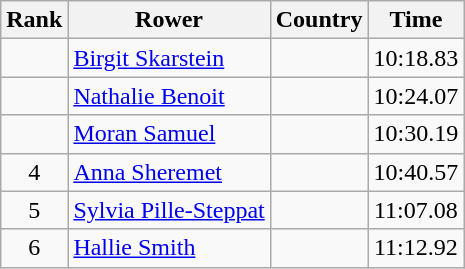<table class="wikitable" style="text-align:center">
<tr>
<th>Rank</th>
<th>Rower</th>
<th>Country</th>
<th>Time</th>
</tr>
<tr>
<td></td>
<td align="left"><a href='#'>Birgit Skarstein</a></td>
<td align="left"></td>
<td>10:18.83</td>
</tr>
<tr>
<td></td>
<td align="left"><a href='#'>Nathalie Benoit</a></td>
<td align="left"></td>
<td>10:24.07</td>
</tr>
<tr>
<td></td>
<td align="left"><a href='#'>Moran Samuel</a></td>
<td align="left"></td>
<td>10:30.19</td>
</tr>
<tr>
<td>4</td>
<td align="left"><a href='#'>Anna Sheremet</a></td>
<td align="left"></td>
<td>10:40.57</td>
</tr>
<tr>
<td>5</td>
<td align="left"><a href='#'>Sylvia Pille-Steppat</a></td>
<td align="left"></td>
<td>11:07.08</td>
</tr>
<tr>
<td>6</td>
<td align="left"><a href='#'>Hallie Smith</a></td>
<td align="left"></td>
<td>11:12.92</td>
</tr>
</table>
